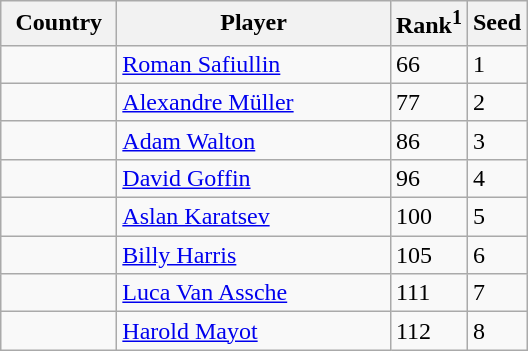<table class="sortable wikitable">
<tr>
<th width="70">Country</th>
<th width="175">Player</th>
<th>Rank<sup>1</sup></th>
<th>Seed</th>
</tr>
<tr>
<td></td>
<td><a href='#'>Roman Safiullin</a></td>
<td>66</td>
<td>1</td>
</tr>
<tr>
<td></td>
<td><a href='#'>Alexandre Müller</a></td>
<td>77</td>
<td>2</td>
</tr>
<tr>
<td></td>
<td><a href='#'>Adam Walton</a></td>
<td>86</td>
<td>3</td>
</tr>
<tr>
<td></td>
<td><a href='#'>David Goffin</a></td>
<td>96</td>
<td>4</td>
</tr>
<tr>
<td></td>
<td><a href='#'>Aslan Karatsev</a></td>
<td>100</td>
<td>5</td>
</tr>
<tr>
<td></td>
<td><a href='#'>Billy Harris</a></td>
<td>105</td>
<td>6</td>
</tr>
<tr>
<td></td>
<td><a href='#'>Luca Van Assche</a></td>
<td>111</td>
<td>7</td>
</tr>
<tr>
<td></td>
<td><a href='#'>Harold Mayot</a></td>
<td>112</td>
<td>8</td>
</tr>
</table>
